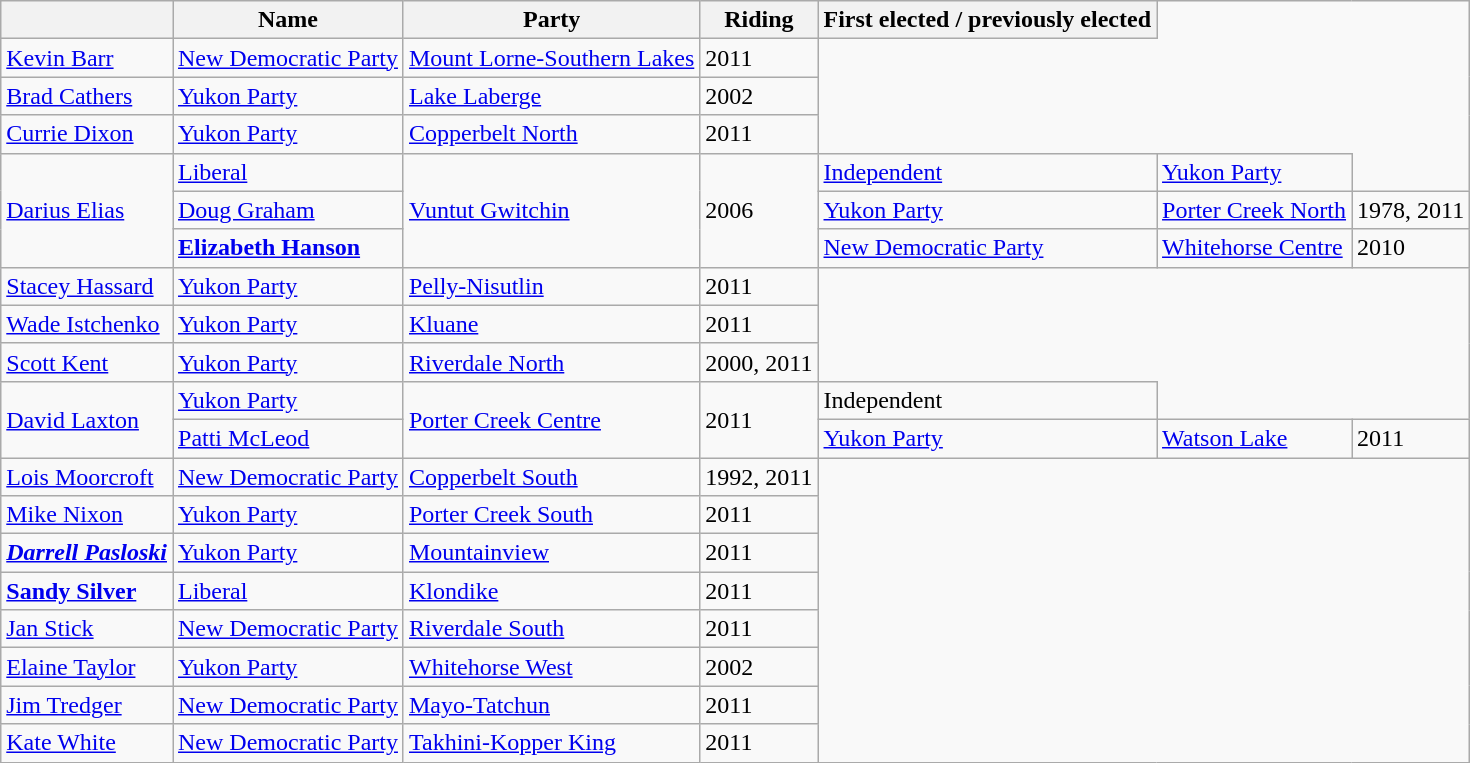<table class="wikitable sortable">
<tr>
<th></th>
<th>Name</th>
<th>Party</th>
<th>Riding</th>
<th>First elected / previously elected</th>
</tr>
<tr>
<td><a href='#'>Kevin Barr</a></td>
<td><a href='#'>New Democratic Party</a></td>
<td><a href='#'>Mount Lorne-Southern Lakes</a></td>
<td>2011</td>
</tr>
<tr>
<td><a href='#'>Brad Cathers</a></td>
<td><a href='#'>Yukon Party</a></td>
<td><a href='#'>Lake Laberge</a></td>
<td>2002</td>
</tr>
<tr>
<td><a href='#'>Currie Dixon</a></td>
<td><a href='#'>Yukon Party</a></td>
<td><a href='#'>Copperbelt North</a></td>
<td>2011</td>
</tr>
<tr>
<td rowspan=3><a href='#'>Darius Elias</a></td>
<td><a href='#'>Liberal</a></td>
<td rowspan=3><a href='#'>Vuntut Gwitchin</a></td>
<td rowspan=3>2006<br></td>
<td><a href='#'>Independent</a><br></td>
<td><a href='#'>Yukon Party</a></td>
</tr>
<tr>
<td><a href='#'>Doug Graham</a></td>
<td><a href='#'>Yukon Party</a></td>
<td><a href='#'>Porter Creek North</a></td>
<td>1978, 2011</td>
</tr>
<tr>
<td><strong><a href='#'>Elizabeth Hanson</a></strong></td>
<td><a href='#'>New Democratic Party</a></td>
<td><a href='#'>Whitehorse Centre</a></td>
<td>2010</td>
</tr>
<tr>
<td><a href='#'>Stacey Hassard</a></td>
<td><a href='#'>Yukon Party</a></td>
<td><a href='#'>Pelly-Nisutlin</a></td>
<td>2011</td>
</tr>
<tr>
<td><a href='#'>Wade Istchenko</a></td>
<td><a href='#'>Yukon Party</a></td>
<td><a href='#'>Kluane</a></td>
<td>2011</td>
</tr>
<tr>
<td><a href='#'>Scott Kent</a></td>
<td><a href='#'>Yukon Party</a></td>
<td><a href='#'>Riverdale North</a></td>
<td>2000, 2011</td>
</tr>
<tr>
<td rowspan=2><a href='#'>David Laxton</a></td>
<td><a href='#'>Yukon Party</a></td>
<td rowspan=2><a href='#'>Porter Creek Centre</a></td>
<td rowspan=2>2011<br></td>
<td>Independent</td>
</tr>
<tr>
<td><a href='#'>Patti McLeod</a></td>
<td><a href='#'>Yukon Party</a></td>
<td><a href='#'>Watson Lake</a></td>
<td>2011</td>
</tr>
<tr>
<td><a href='#'>Lois Moorcroft</a></td>
<td><a href='#'>New Democratic Party</a></td>
<td><a href='#'>Copperbelt South</a></td>
<td>1992, 2011</td>
</tr>
<tr>
<td><a href='#'>Mike Nixon</a></td>
<td><a href='#'>Yukon Party</a></td>
<td><a href='#'>Porter Creek South</a></td>
<td>2011</td>
</tr>
<tr>
<td><strong><em><a href='#'>Darrell Pasloski</a></em></strong></td>
<td><a href='#'>Yukon Party</a></td>
<td><a href='#'>Mountainview</a></td>
<td>2011</td>
</tr>
<tr>
<td><strong><a href='#'>Sandy Silver</a></strong></td>
<td><a href='#'>Liberal</a></td>
<td><a href='#'>Klondike</a></td>
<td>2011</td>
</tr>
<tr>
<td><a href='#'>Jan Stick</a></td>
<td><a href='#'>New Democratic Party</a></td>
<td><a href='#'>Riverdale South</a></td>
<td>2011</td>
</tr>
<tr>
<td><a href='#'>Elaine Taylor</a></td>
<td><a href='#'>Yukon Party</a></td>
<td><a href='#'>Whitehorse West</a></td>
<td>2002</td>
</tr>
<tr>
<td><a href='#'>Jim Tredger</a></td>
<td><a href='#'>New Democratic Party</a></td>
<td><a href='#'>Mayo-Tatchun</a></td>
<td>2011</td>
</tr>
<tr>
<td><a href='#'>Kate White</a></td>
<td><a href='#'>New Democratic Party</a></td>
<td><a href='#'>Takhini-Kopper King</a></td>
<td>2011</td>
</tr>
</table>
